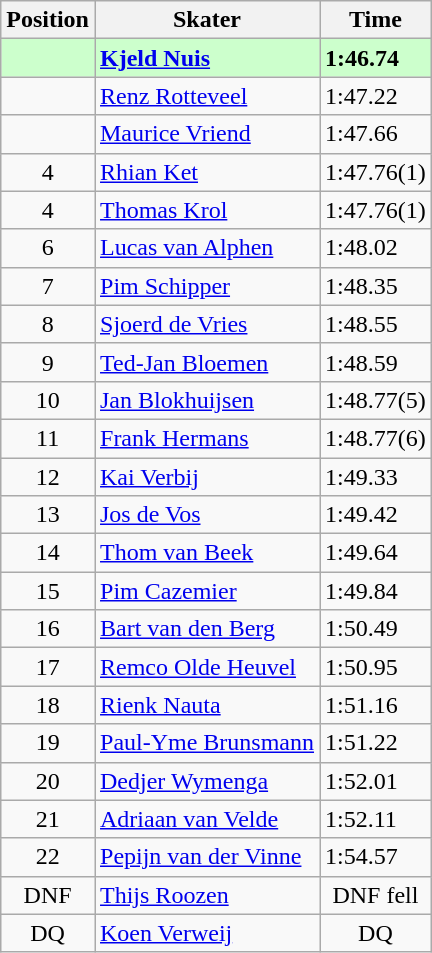<table class="wikitable">
<tr>
<th>Position</th>
<th>Skater</th>
<th>Time</th>
</tr>
<tr bgcolor=ccffcc>
<td align="center"></td>
<td><strong><a href='#'>Kjeld Nuis</a></strong></td>
<td><strong>1:46.74</strong></td>
</tr>
<tr>
<td align="center"></td>
<td><a href='#'>Renz Rotteveel</a></td>
<td>1:47.22</td>
</tr>
<tr>
<td align="center"></td>
<td><a href='#'>Maurice Vriend</a></td>
<td>1:47.66</td>
</tr>
<tr>
<td align="center">4</td>
<td><a href='#'>Rhian Ket</a></td>
<td>1:47.76(1)</td>
</tr>
<tr>
<td align="center">4</td>
<td><a href='#'>Thomas Krol</a></td>
<td>1:47.76(1)</td>
</tr>
<tr>
<td align="center">6</td>
<td><a href='#'>Lucas van Alphen</a></td>
<td>1:48.02</td>
</tr>
<tr>
<td align="center">7</td>
<td><a href='#'>Pim Schipper</a></td>
<td>1:48.35</td>
</tr>
<tr>
<td align="center">8</td>
<td><a href='#'>Sjoerd de Vries</a></td>
<td>1:48.55</td>
</tr>
<tr>
<td align="center">9</td>
<td><a href='#'>Ted-Jan Bloemen</a></td>
<td>1:48.59</td>
</tr>
<tr>
<td align="center">10</td>
<td><a href='#'>Jan Blokhuijsen</a></td>
<td>1:48.77(5)</td>
</tr>
<tr>
<td align="center">11</td>
<td><a href='#'>Frank Hermans</a></td>
<td>1:48.77(6)</td>
</tr>
<tr>
<td align="center">12</td>
<td><a href='#'>Kai Verbij</a></td>
<td>1:49.33</td>
</tr>
<tr>
<td align="center">13</td>
<td><a href='#'>Jos de Vos</a></td>
<td>1:49.42</td>
</tr>
<tr>
<td align="center">14</td>
<td><a href='#'>Thom van Beek</a></td>
<td>1:49.64</td>
</tr>
<tr>
<td align="center">15</td>
<td><a href='#'>Pim Cazemier</a></td>
<td>1:49.84</td>
</tr>
<tr>
<td align="center">16</td>
<td><a href='#'>Bart van den Berg</a></td>
<td>1:50.49</td>
</tr>
<tr>
<td align="center">17</td>
<td><a href='#'>Remco Olde Heuvel</a></td>
<td>1:50.95</td>
</tr>
<tr>
<td align="center">18</td>
<td><a href='#'>Rienk Nauta</a></td>
<td>1:51.16</td>
</tr>
<tr>
<td align="center">19</td>
<td><a href='#'>Paul-Yme Brunsmann</a></td>
<td>1:51.22</td>
</tr>
<tr>
<td align="center">20</td>
<td><a href='#'>Dedjer Wymenga</a></td>
<td>1:52.01</td>
</tr>
<tr>
<td align="center">21</td>
<td><a href='#'>Adriaan van Velde</a></td>
<td>1:52.11</td>
</tr>
<tr>
<td align="center">22</td>
<td><a href='#'>Pepijn van der Vinne</a></td>
<td>1:54.57</td>
</tr>
<tr>
<td align="center">DNF</td>
<td><a href='#'>Thijs Roozen</a></td>
<td align="center">DNF fell</td>
</tr>
<tr>
<td align="center">DQ</td>
<td><a href='#'>Koen Verweij</a></td>
<td align="center">DQ </td>
</tr>
</table>
